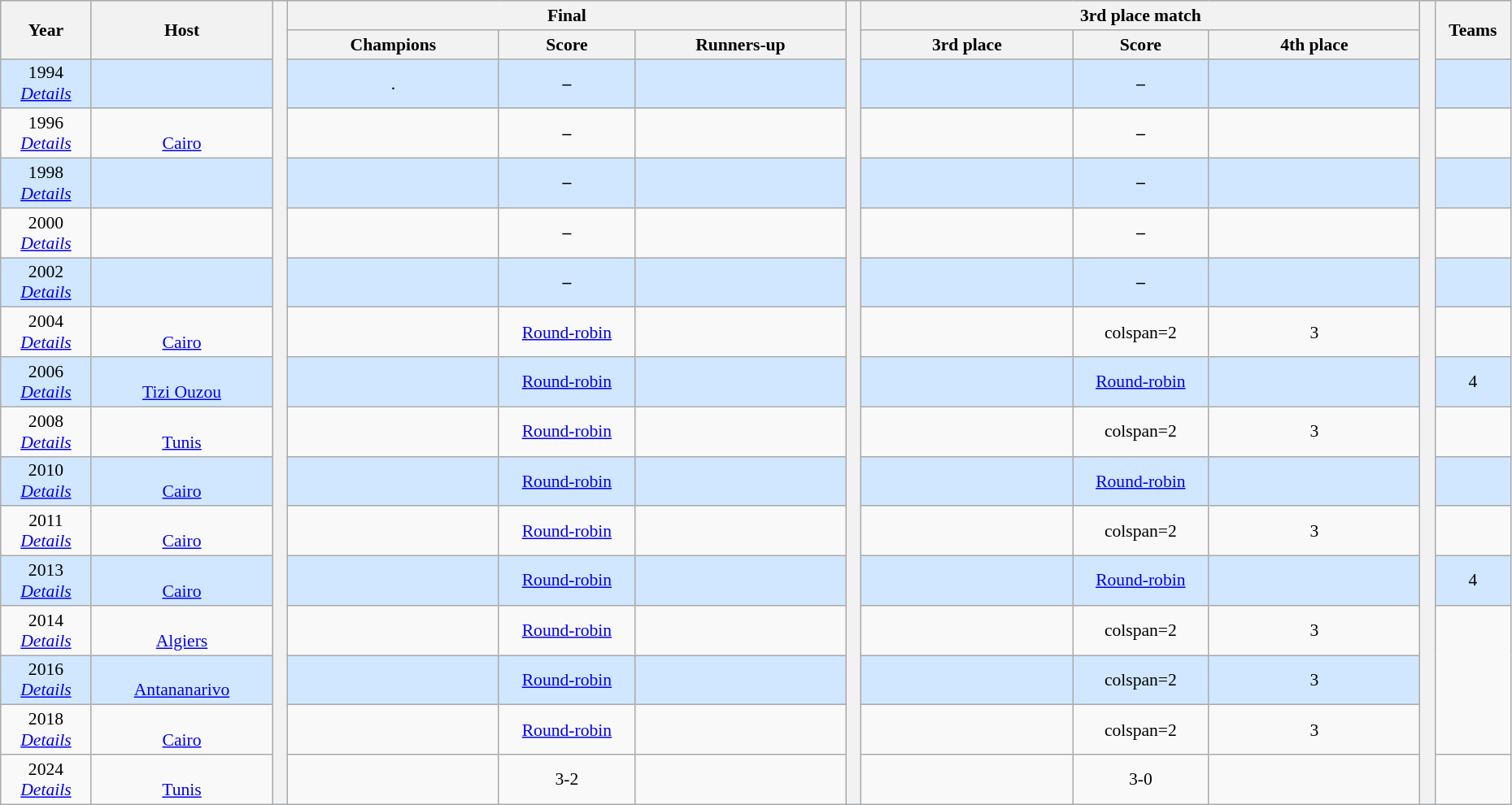<table class="wikitable" style="font-size:90%; width: 98%; text-align: center;">
<tr bgcolor=#C1D8FF>
<th rowspan=2 width=6%>Year</th>
<th rowspan=2 width=12%>Host</th>
<th rowspan="17" width="1%" bgcolor="ffffff"></th>
<th colspan=3>Final</th>
<th rowspan="17" width="1%" bgcolor="ffffff"></th>
<th colspan=3>3rd place match</th>
<th rowspan="17" width="1%" bgcolor="#ffffff"></th>
<th rowspan=2 width=5%>Teams</th>
</tr>
<tr bgcolor=#efefef>
<th width=14%>Champions</th>
<th width=9%>Score</th>
<th width=14%>Runners-up</th>
<th width=14%>3rd place</th>
<th width=9%>Score</th>
<th width=14%>4th place</th>
</tr>
<tr bgcolor=#D0E7FF>
<td>1994<br><em><a href='#'>Details</a></em></td>
<td></td>
<td>.</td>
<td><strong> – </strong></td>
<td></td>
<td></td>
<td><strong> – </strong></td>
<td></td>
<td></td>
</tr>
<tr>
<td>1996<br><em><a href='#'>Details</a></em></td>
<td><br><a href='#'>Cairo</a></td>
<td><strong></strong></td>
<td><strong> – </strong></td>
<td></td>
<td></td>
<td><strong> – </strong></td>
<td></td>
<td></td>
</tr>
<tr bgcolor=#D0E7FF>
<td>1998<br><em><a href='#'>Details</a></em></td>
<td></td>
<td><strong></strong></td>
<td><strong> – </strong></td>
<td></td>
<td></td>
<td><strong> – </strong></td>
<td></td>
<td></td>
</tr>
<tr>
<td>2000<br><em><a href='#'>Details</a></em></td>
<td></td>
<td><strong></strong></td>
<td><strong> – </strong></td>
<td></td>
<td></td>
<td><strong> – </strong></td>
<td></td>
<td></td>
</tr>
<tr bgcolor=#D0E7FF>
<td>2002<br><em><a href='#'>Details</a></em></td>
<td></td>
<td><strong></strong></td>
<td><strong> – </strong></td>
<td></td>
<td></td>
<td><strong> – </strong></td>
<td></td>
<td></td>
</tr>
<tr>
<td>2004<br><em><a href='#'>Details</a></em></td>
<td><br><a href='#'>Cairo</a></td>
<td><strong></strong></td>
<td><a href='#'>Round-robin</a></td>
<td></td>
<td></td>
<td>colspan=2 </td>
<td>3</td>
</tr>
<tr bgcolor=#D0E7FF>
<td>2006<br><em><a href='#'>Details</a></em></td>
<td><br><a href='#'>Tizi Ouzou</a></td>
<td><strong></strong></td>
<td><a href='#'>Round-robin</a></td>
<td></td>
<td></td>
<td><a href='#'>Round-robin</a></td>
<td></td>
<td>4</td>
</tr>
<tr>
<td>2008<br><em><a href='#'>Details</a></em></td>
<td><br><a href='#'>Tunis</a></td>
<td><strong></strong></td>
<td><a href='#'>Round-robin</a></td>
<td></td>
<td></td>
<td>colspan=2 </td>
<td>3</td>
</tr>
<tr bgcolor=#D0E7FF>
<td>2010<br><em><a href='#'>Details</a></em></td>
<td><br><a href='#'>Cairo</a></td>
<td><strong></strong></td>
<td><a href='#'>Round-robin</a></td>
<td></td>
<td></td>
<td><a href='#'>Round-robin</a></td>
<td></td>
<td></td>
</tr>
<tr>
<td>2011<br><em><a href='#'>Details</a></em></td>
<td><br><a href='#'>Cairo</a></td>
<td><strong></strong></td>
<td><a href='#'>Round-robin</a></td>
<td></td>
<td></td>
<td>colspan=2 </td>
<td>3</td>
</tr>
<tr bgcolor=#D0E7FF>
<td>2013<br><em><a href='#'>Details</a></em></td>
<td><br><a href='#'>Cairo</a></td>
<td><strong></strong></td>
<td><a href='#'>Round-robin</a></td>
<td></td>
<td></td>
<td><a href='#'>Round-robin</a></td>
<td></td>
<td>4</td>
</tr>
<tr>
<td>2014<br><em><a href='#'>Details</a></em></td>
<td><br><a href='#'>Algiers</a></td>
<td><strong></strong></td>
<td><a href='#'>Round-robin</a></td>
<td></td>
<td></td>
<td>colspan=2 </td>
<td>3</td>
</tr>
<tr bgcolor=#D0E7FF>
<td>2016<br><em><a href='#'>Details</a></em></td>
<td><br><a href='#'>Antananarivo</a></td>
<td><strong></strong></td>
<td><a href='#'>Round-robin</a></td>
<td></td>
<td></td>
<td>colspan=2 </td>
<td>3</td>
</tr>
<tr>
<td>2018<br><em><a href='#'>Details</a></em></td>
<td><br><a href='#'>Cairo</a></td>
<td><strong></strong></td>
<td><a href='#'>Round-robin</a></td>
<td></td>
<td></td>
<td>colspan=2 </td>
<td>3</td>
</tr>
<tr>
<td>2024<br><em><a href='#'>Details</a></em></td>
<td><br><a href='#'>Tunis</a></td>
<td><strong></strong></td>
<td>3-2</td>
<td></td>
<td></td>
<td>3-0</td>
<td></td>
<td></td>
</tr>
</table>
